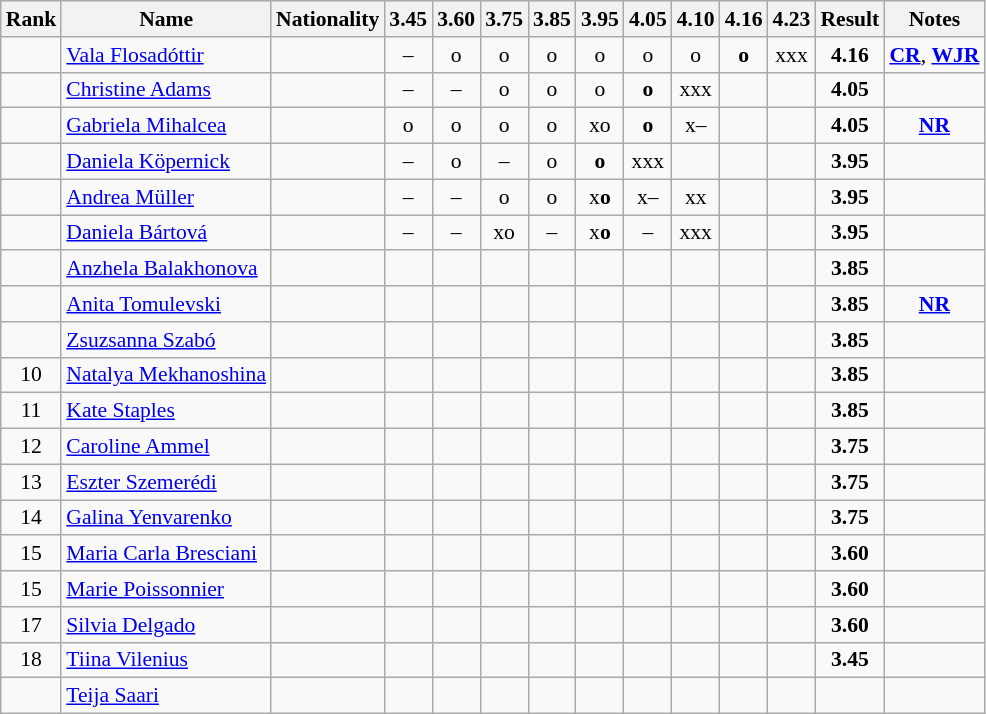<table class="wikitable sortable" style="text-align:center;font-size:90%">
<tr>
<th>Rank</th>
<th>Name</th>
<th>Nationality</th>
<th>3.45</th>
<th>3.60</th>
<th>3.75</th>
<th>3.85</th>
<th>3.95</th>
<th>4.05</th>
<th>4.10</th>
<th>4.16</th>
<th>4.23</th>
<th>Result</th>
<th>Notes</th>
</tr>
<tr>
<td></td>
<td align="left"><a href='#'>Vala Flosadóttir</a></td>
<td align=left></td>
<td>–</td>
<td>o</td>
<td>o</td>
<td>o</td>
<td>o</td>
<td>o</td>
<td>o</td>
<td><strong>o</strong></td>
<td>xxx</td>
<td><strong>4.16</strong></td>
<td><strong><a href='#'>CR</a></strong>, <strong><a href='#'>WJR</a></strong></td>
</tr>
<tr>
<td></td>
<td align="left"><a href='#'>Christine Adams</a></td>
<td align=left></td>
<td>–</td>
<td>–</td>
<td>o</td>
<td>o</td>
<td>o</td>
<td><strong>o</strong></td>
<td>xxx</td>
<td></td>
<td></td>
<td><strong>4.05</strong></td>
<td></td>
</tr>
<tr>
<td></td>
<td align="left"><a href='#'>Gabriela Mihalcea</a></td>
<td align=left></td>
<td>o</td>
<td>o</td>
<td>o</td>
<td>o</td>
<td>xo</td>
<td><strong>o</strong></td>
<td>x–</td>
<td></td>
<td></td>
<td><strong>4.05</strong></td>
<td><strong><a href='#'>NR</a></strong></td>
</tr>
<tr>
<td></td>
<td align="left"><a href='#'>Daniela Köpernick</a></td>
<td align=left></td>
<td>–</td>
<td>o</td>
<td>–</td>
<td>o</td>
<td><strong>o</strong></td>
<td>xxx</td>
<td></td>
<td></td>
<td></td>
<td><strong>3.95</strong></td>
<td></td>
</tr>
<tr>
<td></td>
<td align="left"><a href='#'>Andrea Müller</a></td>
<td align=left></td>
<td>–</td>
<td>–</td>
<td>o</td>
<td>o</td>
<td>x<strong>o</strong></td>
<td>x–</td>
<td>xx</td>
<td></td>
<td></td>
<td><strong>3.95</strong></td>
<td></td>
</tr>
<tr>
<td></td>
<td align="left"><a href='#'>Daniela Bártová</a></td>
<td align=left></td>
<td>–</td>
<td>–</td>
<td>xo</td>
<td>–</td>
<td>x<strong>o</strong></td>
<td>–</td>
<td>xxx</td>
<td></td>
<td></td>
<td><strong>3.95</strong></td>
<td></td>
</tr>
<tr>
<td></td>
<td align="left"><a href='#'>Anzhela Balakhonova</a></td>
<td align=left></td>
<td></td>
<td></td>
<td></td>
<td></td>
<td></td>
<td></td>
<td></td>
<td></td>
<td></td>
<td><strong>3.85</strong></td>
<td></td>
</tr>
<tr>
<td></td>
<td align="left"><a href='#'>Anita Tomulevski</a></td>
<td align=left></td>
<td></td>
<td></td>
<td></td>
<td></td>
<td></td>
<td></td>
<td></td>
<td></td>
<td></td>
<td><strong>3.85</strong></td>
<td><strong><a href='#'>NR</a></strong></td>
</tr>
<tr>
<td></td>
<td align="left"><a href='#'>Zsuzsanna Szabó</a></td>
<td align=left></td>
<td></td>
<td></td>
<td></td>
<td></td>
<td></td>
<td></td>
<td></td>
<td></td>
<td></td>
<td><strong>3.85</strong></td>
<td></td>
</tr>
<tr>
<td>10</td>
<td align="left"><a href='#'>Natalya Mekhanoshina</a></td>
<td align=left></td>
<td></td>
<td></td>
<td></td>
<td></td>
<td></td>
<td></td>
<td></td>
<td></td>
<td></td>
<td><strong>3.85</strong></td>
<td></td>
</tr>
<tr>
<td>11</td>
<td align="left"><a href='#'>Kate Staples</a></td>
<td align=left></td>
<td></td>
<td></td>
<td></td>
<td></td>
<td></td>
<td></td>
<td></td>
<td></td>
<td></td>
<td><strong>3.85</strong></td>
<td></td>
</tr>
<tr>
<td>12</td>
<td align="left"><a href='#'>Caroline Ammel</a></td>
<td align=left></td>
<td></td>
<td></td>
<td></td>
<td></td>
<td></td>
<td></td>
<td></td>
<td></td>
<td></td>
<td><strong>3.75</strong></td>
<td></td>
</tr>
<tr>
<td>13</td>
<td align="left"><a href='#'>Eszter Szemerédi</a></td>
<td align=left></td>
<td></td>
<td></td>
<td></td>
<td></td>
<td></td>
<td></td>
<td></td>
<td></td>
<td></td>
<td><strong>3.75</strong></td>
<td></td>
</tr>
<tr>
<td>14</td>
<td align="left"><a href='#'>Galina Yenvarenko</a></td>
<td align=left></td>
<td></td>
<td></td>
<td></td>
<td></td>
<td></td>
<td></td>
<td></td>
<td></td>
<td></td>
<td><strong>3.75</strong></td>
<td></td>
</tr>
<tr>
<td>15</td>
<td align="left"><a href='#'>Maria Carla Bresciani</a></td>
<td align=left></td>
<td></td>
<td></td>
<td></td>
<td></td>
<td></td>
<td></td>
<td></td>
<td></td>
<td></td>
<td><strong>3.60</strong></td>
<td></td>
</tr>
<tr>
<td>15</td>
<td align="left"><a href='#'>Marie Poissonnier</a></td>
<td align=left></td>
<td></td>
<td></td>
<td></td>
<td></td>
<td></td>
<td></td>
<td></td>
<td></td>
<td></td>
<td><strong>3.60</strong></td>
<td></td>
</tr>
<tr>
<td>17</td>
<td align="left"><a href='#'>Silvia Delgado</a></td>
<td align=left></td>
<td></td>
<td></td>
<td></td>
<td></td>
<td></td>
<td></td>
<td></td>
<td></td>
<td></td>
<td><strong>3.60</strong></td>
<td></td>
</tr>
<tr>
<td>18</td>
<td align="left"><a href='#'>Tiina Vilenius</a></td>
<td align=left></td>
<td></td>
<td></td>
<td></td>
<td></td>
<td></td>
<td></td>
<td></td>
<td></td>
<td></td>
<td><strong>3.45</strong></td>
<td></td>
</tr>
<tr>
<td></td>
<td align="left"><a href='#'>Teija Saari</a></td>
<td align=left></td>
<td></td>
<td></td>
<td></td>
<td></td>
<td></td>
<td></td>
<td></td>
<td></td>
<td></td>
<td><strong></strong></td>
<td></td>
</tr>
</table>
